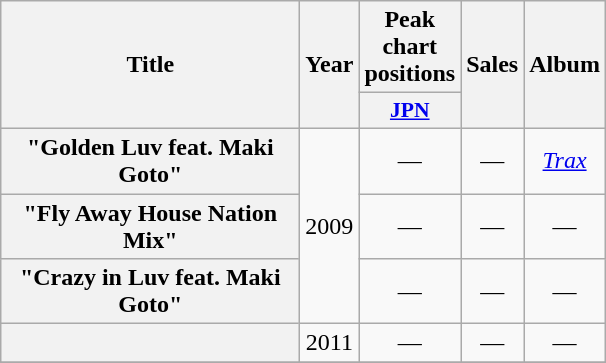<table class="wikitable plainrowheaders" style="text-align:center;">
<tr>
<th scope="col" rowspan="2" style="width:12em;">Title</th>
<th scope="col" rowspan="2">Year</th>
<th scope="col" colspan="1">Peak chart positions</th>
<th scope="col" rowspan="2">Sales</th>
<th scope="col" rowspan="2">Album</th>
</tr>
<tr>
<th scope="col" style="width:3em;font-size:90%;"><a href='#'>JPN</a></th>
</tr>
<tr>
<th scope="row">"Golden Luv feat. Maki Goto"<br></th>
<td rowspan="3">2009</td>
<td>—</td>
<td>—</td>
<td><em><a href='#'>Trax</a></em></td>
</tr>
<tr>
<th scope="row">"Fly Away House Nation Mix"<br></th>
<td>—</td>
<td>—</td>
<td>—</td>
</tr>
<tr>
<th scope="row">"Crazy in Luv feat. Maki Goto"<br></th>
<td>—</td>
<td>—</td>
<td>—</td>
</tr>
<tr>
<th scope="row"><br></th>
<td>2011</td>
<td>—</td>
<td>—</td>
<td>—</td>
</tr>
<tr>
</tr>
</table>
